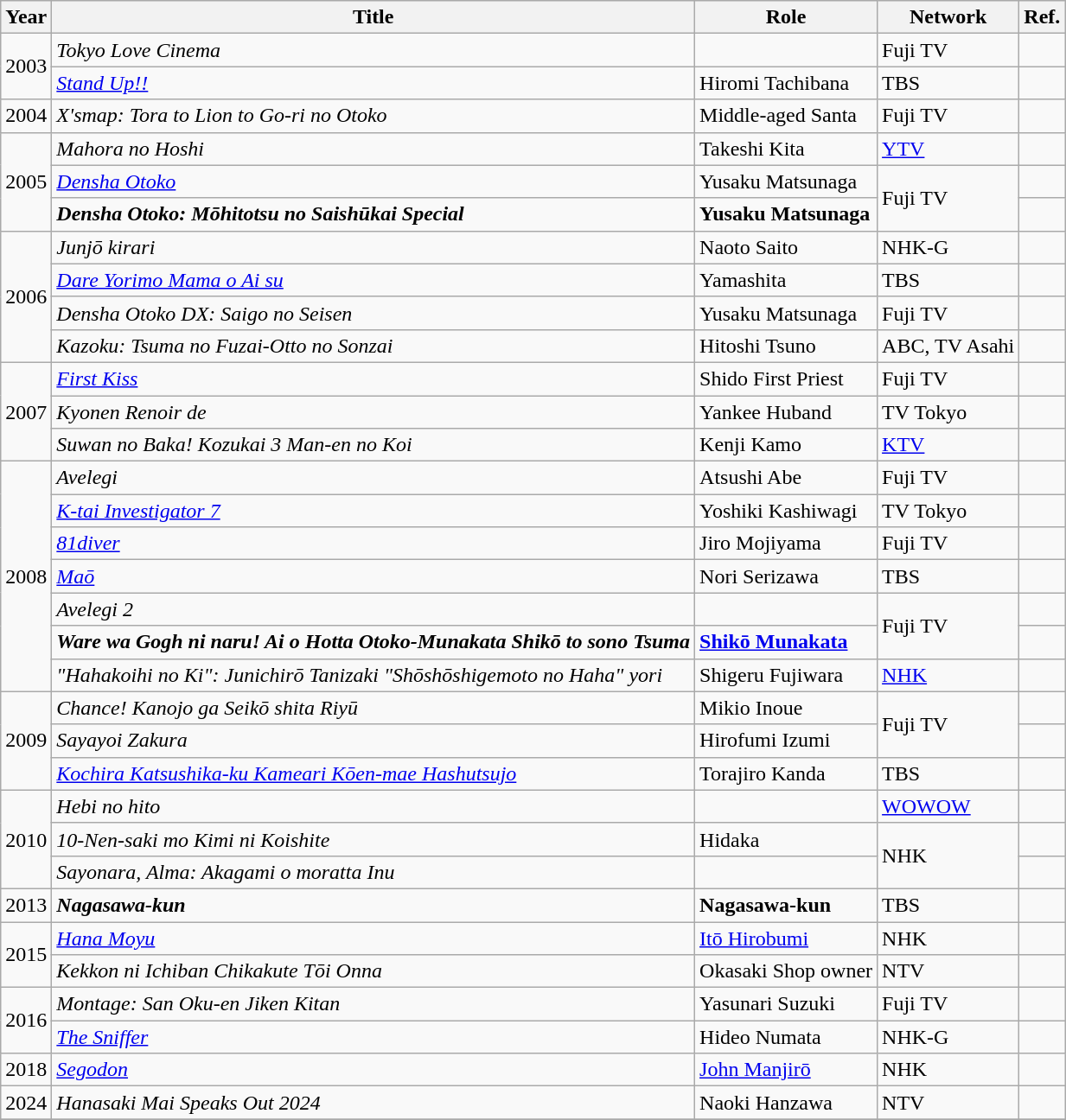<table class="wikitable">
<tr>
<th>Year</th>
<th>Title</th>
<th>Role</th>
<th>Network</th>
<th>Ref.</th>
</tr>
<tr>
<td rowspan="2">2003</td>
<td><em>Tokyo Love Cinema</em></td>
<td></td>
<td>Fuji TV</td>
<td></td>
</tr>
<tr>
<td><em><a href='#'>Stand Up!!</a></em></td>
<td>Hiromi Tachibana</td>
<td>TBS</td>
<td></td>
</tr>
<tr>
<td>2004</td>
<td><em>X'smap: Tora to Lion to Go-ri no Otoko</em></td>
<td>Middle-aged Santa</td>
<td>Fuji TV</td>
<td></td>
</tr>
<tr>
<td rowspan="3">2005</td>
<td><em>Mahora no Hoshi</em></td>
<td>Takeshi Kita</td>
<td><a href='#'>YTV</a></td>
<td></td>
</tr>
<tr>
<td><em><a href='#'>Densha Otoko</a></em></td>
<td>Yusaku Matsunaga</td>
<td rowspan="2">Fuji TV</td>
<td></td>
</tr>
<tr>
<td><strong><em>Densha Otoko: Mōhitotsu no Saishūkai Special</em></strong></td>
<td><strong>Yusaku Matsunaga</strong></td>
<td></td>
</tr>
<tr>
<td rowspan="4">2006</td>
<td><em>Junjō kirari</em></td>
<td>Naoto Saito</td>
<td>NHK-G</td>
<td></td>
</tr>
<tr>
<td><em><a href='#'>Dare Yorimo Mama o Ai su</a></em></td>
<td>Yamashita</td>
<td>TBS</td>
<td></td>
</tr>
<tr>
<td><em>Densha Otoko DX: Saigo no Seisen</em></td>
<td>Yusaku Matsunaga</td>
<td>Fuji TV</td>
<td></td>
</tr>
<tr>
<td><em>Kazoku: Tsuma no Fuzai-Otto no Sonzai</em></td>
<td>Hitoshi Tsuno</td>
<td>ABC, TV Asahi</td>
<td></td>
</tr>
<tr>
<td rowspan="3">2007</td>
<td><em><a href='#'>First Kiss</a></em></td>
<td>Shido First Priest</td>
<td>Fuji TV</td>
<td></td>
</tr>
<tr>
<td><em>Kyonen Renoir de</em></td>
<td>Yankee Huband</td>
<td>TV Tokyo</td>
<td></td>
</tr>
<tr>
<td><em>Suwan no Baka! Kozukai 3 Man-en no Koi</em></td>
<td>Kenji Kamo</td>
<td><a href='#'>KTV</a></td>
<td></td>
</tr>
<tr>
<td rowspan="7">2008</td>
<td><em>Avelegi</em></td>
<td>Atsushi Abe</td>
<td>Fuji TV</td>
<td></td>
</tr>
<tr>
<td><em><a href='#'>K-tai Investigator 7</a></em></td>
<td>Yoshiki Kashiwagi</td>
<td>TV Tokyo</td>
<td></td>
</tr>
<tr>
<td><em><a href='#'>81diver</a></em></td>
<td>Jiro Mojiyama</td>
<td>Fuji TV</td>
<td></td>
</tr>
<tr>
<td><em><a href='#'>Maō</a></em></td>
<td>Nori Serizawa</td>
<td>TBS</td>
<td></td>
</tr>
<tr>
<td><em>Avelegi 2</em></td>
<td></td>
<td rowspan="2">Fuji TV</td>
<td></td>
</tr>
<tr>
<td><strong><em>Ware wa Gogh ni naru! Ai o Hotta Otoko-Munakata Shikō to sono Tsuma</em></strong></td>
<td><strong><a href='#'>Shikō Munakata</a></strong></td>
<td></td>
</tr>
<tr>
<td><em>"Hahakoihi no Ki": Junichirō Tanizaki "Shōshōshigemoto no Haha" yori</em></td>
<td>Shigeru Fujiwara</td>
<td><a href='#'>NHK</a></td>
<td></td>
</tr>
<tr>
<td rowspan="3">2009</td>
<td><em>Chance! Kanojo ga Seikō shita Riyū</em></td>
<td>Mikio Inoue</td>
<td rowspan="2">Fuji TV</td>
<td></td>
</tr>
<tr>
<td><em>Sayayoi Zakura</em></td>
<td>Hirofumi Izumi</td>
<td></td>
</tr>
<tr>
<td><em><a href='#'>Kochira Katsushika-ku Kameari Kōen-mae Hashutsujo</a></em></td>
<td>Torajiro Kanda</td>
<td>TBS</td>
<td></td>
</tr>
<tr>
<td rowspan="3">2010</td>
<td><em>Hebi no hito</em></td>
<td></td>
<td><a href='#'>WOWOW</a></td>
<td></td>
</tr>
<tr>
<td><em>10-Nen-saki mo Kimi ni Koishite</em></td>
<td>Hidaka</td>
<td rowspan="2">NHK</td>
<td></td>
</tr>
<tr>
<td><em>Sayonara, Alma: Akagami o moratta Inu</em></td>
<td></td>
<td></td>
</tr>
<tr>
<td>2013</td>
<td><strong><em>Nagasawa-kun</em></strong></td>
<td><strong>Nagasawa-kun</strong></td>
<td>TBS</td>
<td></td>
</tr>
<tr>
<td rowspan="2">2015</td>
<td><em><a href='#'>Hana Moyu</a></em></td>
<td><a href='#'>Itō Hirobumi</a></td>
<td>NHK</td>
<td></td>
</tr>
<tr>
<td><em>Kekkon ni Ichiban Chikakute Tōi Onna</em></td>
<td>Okasaki Shop owner</td>
<td>NTV</td>
<td></td>
</tr>
<tr>
<td rowspan="2">2016</td>
<td><em>Montage: San Oku-en Jiken Kitan</em></td>
<td>Yasunari Suzuki</td>
<td>Fuji TV</td>
<td></td>
</tr>
<tr>
<td><em><a href='#'>The Sniffer</a></em></td>
<td>Hideo Numata</td>
<td>NHK-G</td>
<td></td>
</tr>
<tr>
<td>2018</td>
<td><em><a href='#'>Segodon</a></em></td>
<td><a href='#'>John Manjirō</a></td>
<td>NHK</td>
<td></td>
</tr>
<tr>
<td>2024</td>
<td><em>Hanasaki Mai Speaks Out 2024</em></td>
<td>Naoki Hanzawa</td>
<td>NTV</td>
<td></td>
</tr>
<tr>
</tr>
</table>
